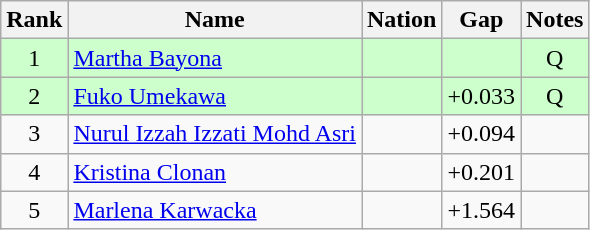<table class="wikitable sortable" style="text-align:center">
<tr>
<th>Rank</th>
<th>Name</th>
<th>Nation</th>
<th>Gap</th>
<th>Notes</th>
</tr>
<tr bgcolor=ccffcc>
<td>1</td>
<td align=left><a href='#'>Martha Bayona</a></td>
<td align=left></td>
<td></td>
<td>Q</td>
</tr>
<tr bgcolor=ccffcc>
<td>2</td>
<td align=left><a href='#'>Fuko Umekawa</a></td>
<td align=left></td>
<td>+0.033</td>
<td>Q</td>
</tr>
<tr>
<td>3</td>
<td align=left><a href='#'>Nurul Izzah Izzati Mohd Asri</a></td>
<td align=left></td>
<td>+0.094</td>
<td></td>
</tr>
<tr>
<td>4</td>
<td align=left><a href='#'>Kristina Clonan</a></td>
<td align=left></td>
<td>+0.201</td>
<td></td>
</tr>
<tr>
<td>5</td>
<td align=left><a href='#'>Marlena Karwacka</a></td>
<td align=left></td>
<td>+1.564</td>
<td></td>
</tr>
</table>
